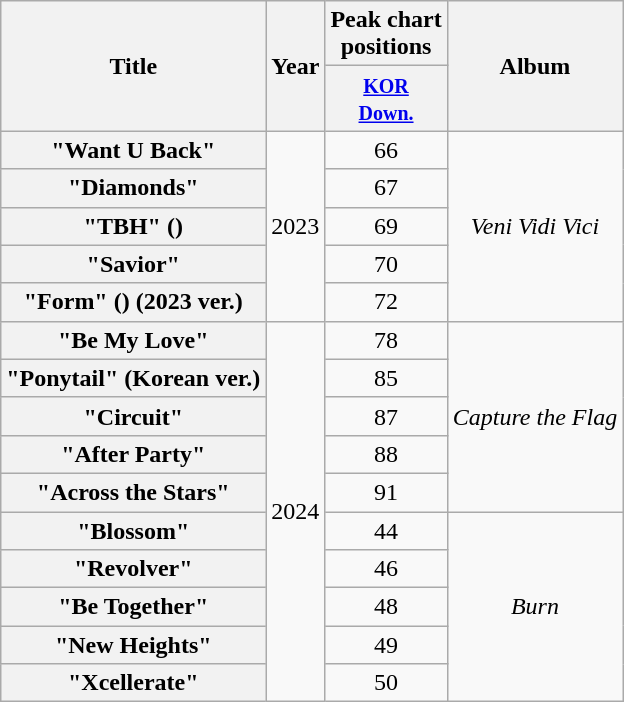<table class="wikitable plainrowheaders" style="text-align:center">
<tr>
<th scope="col" rowspan="2">Title</th>
<th scope="col" rowspan="2">Year</th>
<th scope="col" rowspan="1">Peak chart<br>positions</th>
<th scope="col" rowspan="2">Album</th>
</tr>
<tr>
<th scope="col" style="font-size:90% width:2.5em"><small><a href='#'>KOR<br>Down.</a></small><br></th>
</tr>
<tr>
<th scope="row">"Want U Back"</th>
<td rowspan="5">2023</td>
<td>66</td>
<td rowspan="5"><em>Veni Vidi Vici</em></td>
</tr>
<tr>
<th scope="row">"Diamonds"</th>
<td>67</td>
</tr>
<tr>
<th scope="row">"TBH" ()</th>
<td>69</td>
</tr>
<tr>
<th scope="row">"Savior"</th>
<td>70</td>
</tr>
<tr>
<th scope="row">"Form" () (2023 ver.)</th>
<td>72</td>
</tr>
<tr>
<th scope="row">"Be My Love"</th>
<td rowspan="10">2024</td>
<td>78</td>
<td rowspan="5"><em>Capture the Flag</em></td>
</tr>
<tr>
<th scope="row">"Ponytail" (Korean ver.)</th>
<td>85</td>
</tr>
<tr>
<th scope="row">"Circuit"</th>
<td>87</td>
</tr>
<tr>
<th scope="row">"After Party"</th>
<td>88</td>
</tr>
<tr>
<th scope="row">"Across the Stars"</th>
<td>91</td>
</tr>
<tr>
<th scope="row">"Blossom"</th>
<td>44</td>
<td rowspan="5"><em>Burn</em></td>
</tr>
<tr>
<th scope="row">"Revolver"</th>
<td>46</td>
</tr>
<tr>
<th scope="row">"Be Together"</th>
<td>48</td>
</tr>
<tr>
<th scope="row">"New Heights"</th>
<td>49</td>
</tr>
<tr>
<th scope="row">"Xcellerate"</th>
<td>50</td>
</tr>
</table>
